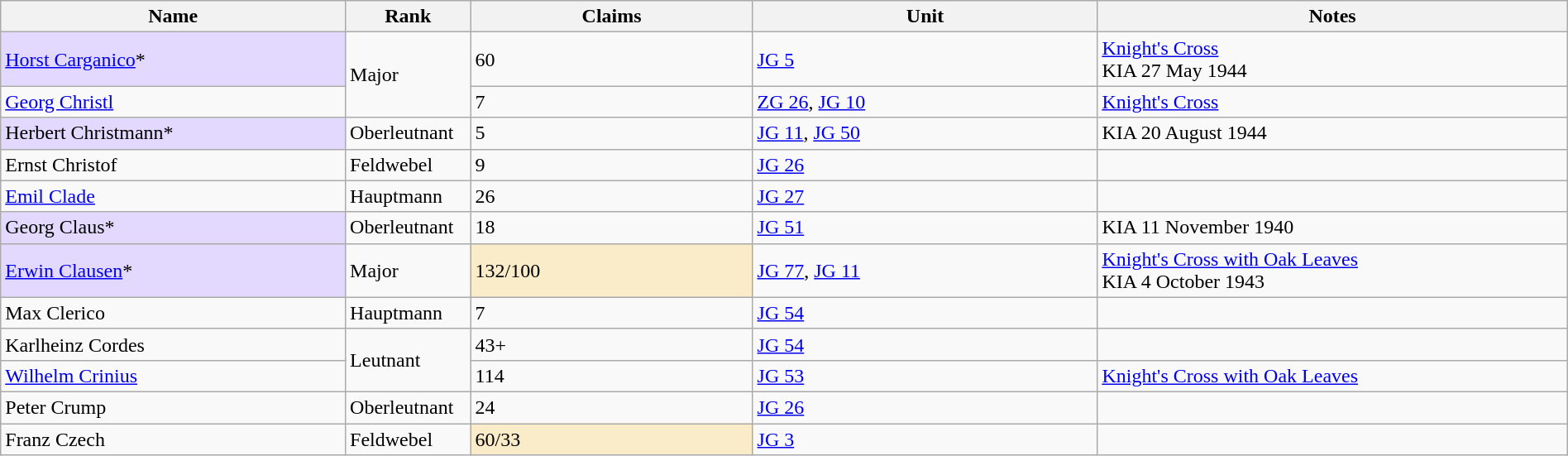<table class="wikitable" style="width:100%;">
<tr>
<th width="22%">Name</th>
<th width="8%">Rank</th>
<th width="18%">Claims</th>
<th width="22%">Unit</th>
<th width="30%">Notes</th>
</tr>
<tr>
<td style="background:#e3d9ff;" align="left"><a href='#'>Horst Carganico</a>*</td>
<td rowspan="2">Major</td>
<td>60</td>
<td><a href='#'>JG 5</a></td>
<td><a href='#'>Knight's Cross</a><br>KIA 27 May 1944</td>
</tr>
<tr>
<td><a href='#'>Georg Christl</a></td>
<td>7</td>
<td><a href='#'>ZG 26</a>, <a href='#'>JG 10</a></td>
<td><a href='#'>Knight's Cross</a></td>
</tr>
<tr>
<td style="background:#e3d9ff;" align="left">Herbert Christmann*</td>
<td>Oberleutnant</td>
<td>5</td>
<td><a href='#'>JG 11</a>, <a href='#'>JG 50</a></td>
<td>KIA 20 August 1944</td>
</tr>
<tr>
<td>Ernst Christof</td>
<td>Feldwebel</td>
<td>9</td>
<td><a href='#'>JG 26</a></td>
<td></td>
</tr>
<tr>
<td><a href='#'>Emil Clade</a></td>
<td>Hauptmann</td>
<td>26</td>
<td><a href='#'>JG 27</a></td>
<td></td>
</tr>
<tr>
<td style="background:#e3d9ff;" align="left">Georg Claus*</td>
<td>Oberleutnant</td>
<td>18</td>
<td><a href='#'>JG 51</a></td>
<td>KIA 11 November 1940</td>
</tr>
<tr>
<td style="background:#e3d9ff;" align="left"><a href='#'>Erwin Clausen</a>*</td>
<td>Major</td>
<td style="background:#faecc8" align="left">132/100</td>
<td><a href='#'>JG 77</a>, <a href='#'>JG 11</a></td>
<td><a href='#'>Knight's Cross with Oak Leaves</a><br>KIA 4 October 1943</td>
</tr>
<tr>
<td>Max Clerico</td>
<td>Hauptmann</td>
<td>7</td>
<td><a href='#'>JG 54</a></td>
<td></td>
</tr>
<tr>
<td>Karlheinz Cordes</td>
<td rowspan="2">Leutnant</td>
<td>43+</td>
<td><a href='#'>JG 54</a></td>
<td></td>
</tr>
<tr>
<td><a href='#'>Wilhelm Crinius</a></td>
<td>114</td>
<td><a href='#'>JG 53</a></td>
<td><a href='#'>Knight's Cross with Oak Leaves</a></td>
</tr>
<tr>
<td>Peter Crump</td>
<td>Oberleutnant</td>
<td>24</td>
<td><a href='#'>JG 26</a></td>
<td></td>
</tr>
<tr>
<td>Franz Czech</td>
<td>Feldwebel</td>
<td style="background:#faecc8" align="left">60/33</td>
<td><a href='#'>JG 3</a></td>
<td></td>
</tr>
</table>
